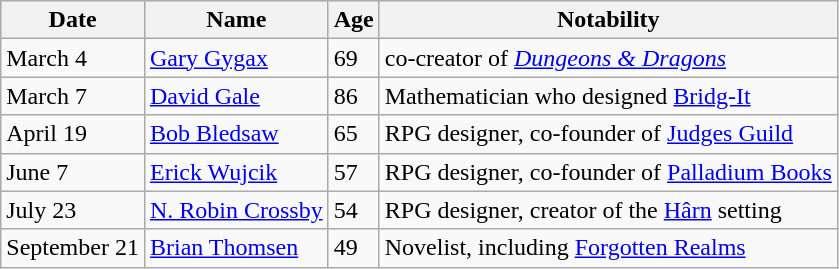<table class="wikitable">
<tr>
<th>Date</th>
<th>Name</th>
<th>Age</th>
<th>Notability</th>
</tr>
<tr>
<td>March 4</td>
<td><a href='#'>Gary Gygax</a></td>
<td>69</td>
<td>co-creator of <em><a href='#'>Dungeons & Dragons</a></em></td>
</tr>
<tr>
<td>March 7</td>
<td><a href='#'>David Gale</a></td>
<td>86</td>
<td>Mathematician who designed <a href='#'>Bridg-It</a></td>
</tr>
<tr>
<td>April 19</td>
<td><a href='#'>Bob Bledsaw</a></td>
<td>65</td>
<td>RPG designer, co-founder of <a href='#'>Judges Guild</a></td>
</tr>
<tr>
<td>June 7</td>
<td><a href='#'>Erick Wujcik</a></td>
<td>57</td>
<td>RPG designer, co-founder of <a href='#'>Palladium Books</a></td>
</tr>
<tr>
<td>July 23</td>
<td><a href='#'>N. Robin Crossby</a></td>
<td>54</td>
<td>RPG designer, creator of the <a href='#'>Hârn</a> setting</td>
</tr>
<tr>
<td>September 21</td>
<td><a href='#'>Brian Thomsen</a></td>
<td>49</td>
<td>Novelist, including <a href='#'>Forgotten Realms</a></td>
</tr>
</table>
